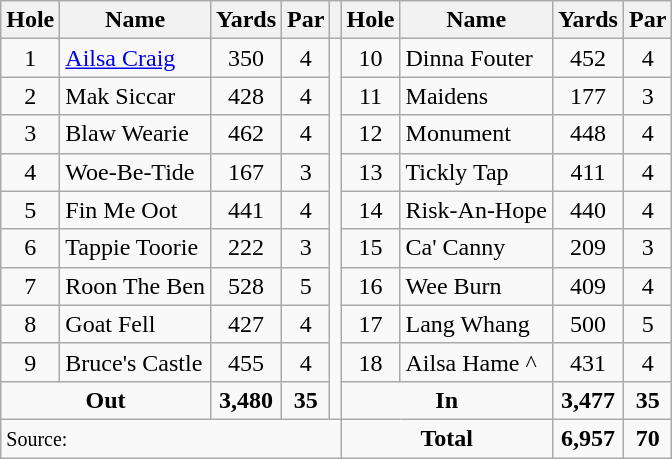<table class=wikitable>
<tr>
<th>Hole</th>
<th>Name</th>
<th>Yards</th>
<th>Par</th>
<th></th>
<th>Hole</th>
<th>Name</th>
<th>Yards</th>
<th>Par</th>
</tr>
<tr>
<td align=center>1</td>
<td><a href='#'>Ailsa Craig</a></td>
<td align=center>350</td>
<td align=center>4</td>
<td rowspan=10></td>
<td align=center>10</td>
<td>Dinna Fouter</td>
<td align=center>452</td>
<td align=center>4</td>
</tr>
<tr>
<td align=center>2</td>
<td>Mak Siccar</td>
<td align=center>428</td>
<td align=center>4</td>
<td align=center>11</td>
<td>Maidens</td>
<td align=center>177</td>
<td align=center>3</td>
</tr>
<tr>
<td align=center>3</td>
<td>Blaw Wearie</td>
<td align=center>462</td>
<td align=center>4</td>
<td align=center>12</td>
<td>Monument</td>
<td align=center>448</td>
<td align=center>4</td>
</tr>
<tr>
<td align=center>4</td>
<td>Woe-Be-Tide</td>
<td align=center>167</td>
<td align=center>3</td>
<td align=center>13</td>
<td>Tickly Tap</td>
<td align=center>411</td>
<td align=center>4</td>
</tr>
<tr>
<td align=center>5</td>
<td>Fin Me Oot</td>
<td align=center>441</td>
<td align=center>4</td>
<td align=center>14</td>
<td>Risk-An-Hope</td>
<td align=center>440</td>
<td align=center>4</td>
</tr>
<tr>
<td align=center>6</td>
<td>Tappie Toorie</td>
<td align=center>222</td>
<td align=center>3</td>
<td align=center>15</td>
<td>Ca' Canny</td>
<td align=center>209</td>
<td align=center>3</td>
</tr>
<tr>
<td align=center>7</td>
<td>Roon The Ben</td>
<td align=center>528</td>
<td align=center>5</td>
<td align=center>16</td>
<td>Wee Burn</td>
<td align=center>409</td>
<td align=center>4</td>
</tr>
<tr>
<td align=center>8</td>
<td>Goat Fell</td>
<td align=center>427</td>
<td align=center>4</td>
<td align=center>17</td>
<td>Lang Whang</td>
<td align=center>500</td>
<td align=center>5</td>
</tr>
<tr>
<td align=center>9</td>
<td>Bruce's Castle</td>
<td align=center>455</td>
<td align=center>4</td>
<td align=center>18</td>
<td>Ailsa Hame ^</td>
<td align=center>431</td>
<td align=center>4</td>
</tr>
<tr>
<td colspan=2 align=center><strong>Out</strong></td>
<td align=center><strong>3,480</strong></td>
<td align=center><strong>35</strong></td>
<td colspan=2 align=center><strong>In</strong></td>
<td align=center><strong>3,477</strong></td>
<td align=center><strong>35</strong></td>
</tr>
<tr>
<td colspan=5><small>Source:</small></td>
<td colspan=2 align=center><strong>Total</strong></td>
<td align=center><strong>6,957</strong></td>
<td align=center><strong>70</strong></td>
</tr>
</table>
